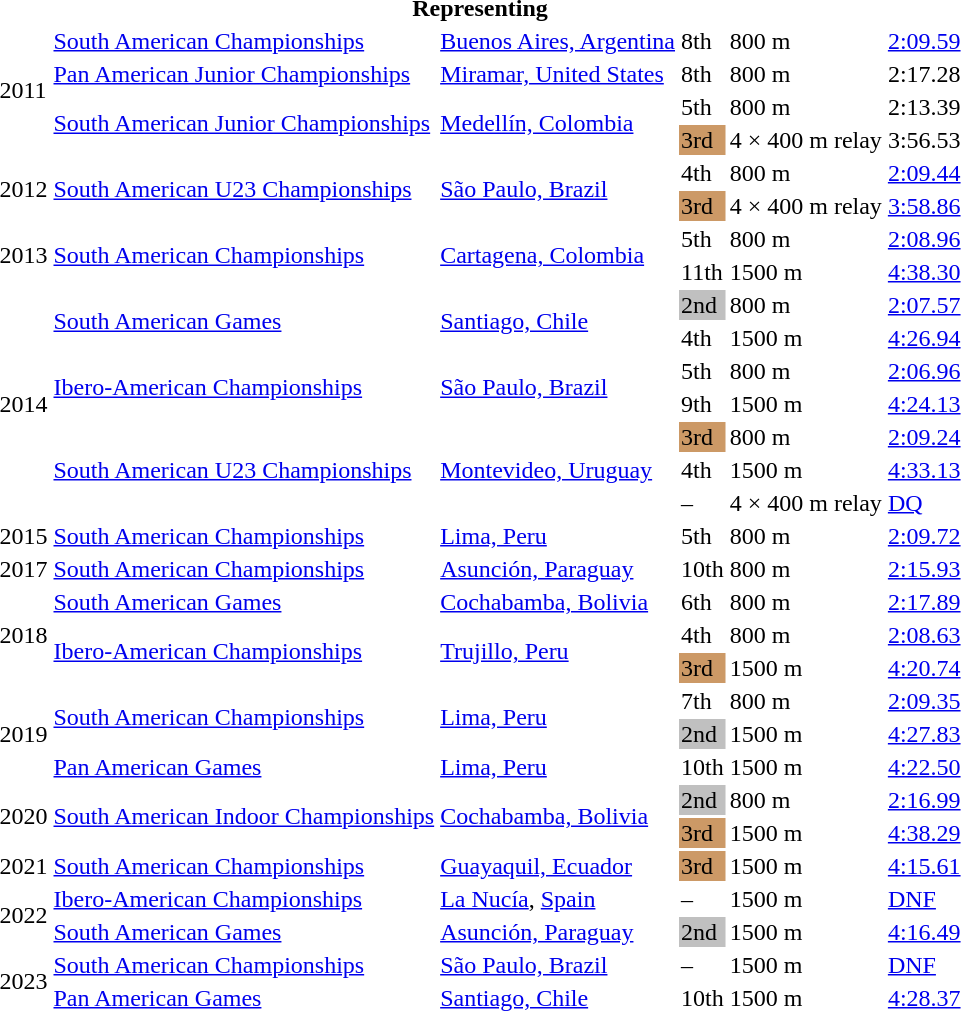<table>
<tr>
<th colspan="6">Representing </th>
</tr>
<tr>
<td rowspan=4>2011</td>
<td><a href='#'>South American Championships</a></td>
<td><a href='#'>Buenos Aires, Argentina</a></td>
<td>8th</td>
<td>800 m</td>
<td><a href='#'>2:09.59</a></td>
</tr>
<tr>
<td><a href='#'>Pan American Junior Championships</a></td>
<td><a href='#'>Miramar, United States</a></td>
<td>8th</td>
<td>800 m</td>
<td>2:17.28</td>
</tr>
<tr>
<td rowspan=2><a href='#'>South American Junior Championships</a></td>
<td rowspan=2><a href='#'>Medellín, Colombia</a></td>
<td>5th</td>
<td>800 m</td>
<td>2:13.39</td>
</tr>
<tr>
<td bgcolor=cc9966>3rd</td>
<td>4 × 400 m relay</td>
<td>3:56.53</td>
</tr>
<tr>
<td rowspan=2>2012</td>
<td rowspan=2><a href='#'>South American U23 Championships</a></td>
<td rowspan=2><a href='#'>São Paulo, Brazil</a></td>
<td>4th</td>
<td>800 m</td>
<td><a href='#'>2:09.44</a></td>
</tr>
<tr>
<td bgcolor=cc9966>3rd</td>
<td>4 × 400 m relay</td>
<td><a href='#'>3:58.86</a></td>
</tr>
<tr>
<td rowspan=2>2013</td>
<td rowspan=2><a href='#'>South American Championships</a></td>
<td rowspan=2><a href='#'>Cartagena, Colombia</a></td>
<td>5th</td>
<td>800 m</td>
<td><a href='#'>2:08.96</a></td>
</tr>
<tr>
<td>11th</td>
<td>1500 m</td>
<td><a href='#'>4:38.30</a></td>
</tr>
<tr>
<td rowspan=7>2014</td>
<td rowspan=2><a href='#'>South American Games</a></td>
<td rowspan=2><a href='#'>Santiago, Chile</a></td>
<td bgcolor=silver>2nd</td>
<td>800 m</td>
<td><a href='#'>2:07.57</a></td>
</tr>
<tr>
<td>4th</td>
<td>1500 m</td>
<td><a href='#'>4:26.94</a></td>
</tr>
<tr>
<td rowspan=2><a href='#'>Ibero-American Championships</a></td>
<td rowspan=2><a href='#'>São Paulo, Brazil</a></td>
<td>5th</td>
<td>800 m</td>
<td><a href='#'>2:06.96</a></td>
</tr>
<tr>
<td>9th</td>
<td>1500 m</td>
<td><a href='#'>4:24.13</a></td>
</tr>
<tr>
<td rowspan=3><a href='#'>South American U23 Championships</a></td>
<td rowspan=3><a href='#'>Montevideo, Uruguay</a></td>
<td bgcolor=cc9966>3rd</td>
<td>800 m</td>
<td><a href='#'>2:09.24</a></td>
</tr>
<tr>
<td>4th</td>
<td>1500 m</td>
<td><a href='#'>4:33.13</a></td>
</tr>
<tr>
<td>–</td>
<td>4 × 400 m relay</td>
<td><a href='#'>DQ</a></td>
</tr>
<tr>
<td>2015</td>
<td><a href='#'>South American Championships</a></td>
<td><a href='#'>Lima, Peru</a></td>
<td>5th</td>
<td>800 m</td>
<td><a href='#'>2:09.72</a></td>
</tr>
<tr>
<td>2017</td>
<td><a href='#'>South American Championships</a></td>
<td><a href='#'>Asunción, Paraguay</a></td>
<td>10th</td>
<td>800 m</td>
<td><a href='#'>2:15.93</a></td>
</tr>
<tr>
<td rowspan=3>2018</td>
<td><a href='#'>South American Games</a></td>
<td><a href='#'>Cochabamba, Bolivia</a></td>
<td>6th</td>
<td>800 m</td>
<td><a href='#'>2:17.89</a></td>
</tr>
<tr>
<td rowspan=2><a href='#'>Ibero-American Championships</a></td>
<td rowspan=2><a href='#'>Trujillo, Peru</a></td>
<td>4th</td>
<td>800 m</td>
<td><a href='#'>2:08.63</a></td>
</tr>
<tr>
<td bgcolor=cc9966>3rd</td>
<td>1500 m</td>
<td><a href='#'>4:20.74</a></td>
</tr>
<tr>
<td rowspan=3>2019</td>
<td rowspan=2><a href='#'>South American Championships</a></td>
<td rowspan=2><a href='#'>Lima, Peru</a></td>
<td>7th</td>
<td>800 m</td>
<td><a href='#'>2:09.35</a></td>
</tr>
<tr>
<td bgcolor=silver>2nd</td>
<td>1500 m</td>
<td><a href='#'>4:27.83</a></td>
</tr>
<tr>
<td><a href='#'>Pan American Games</a></td>
<td><a href='#'>Lima, Peru</a></td>
<td>10th</td>
<td>1500 m</td>
<td><a href='#'>4:22.50</a></td>
</tr>
<tr>
<td rowspan=2>2020</td>
<td rowspan=2><a href='#'>South American Indoor Championships</a></td>
<td rowspan=2><a href='#'>Cochabamba, Bolivia</a></td>
<td bgcolor=silver>2nd</td>
<td>800 m</td>
<td><a href='#'>2:16.99</a></td>
</tr>
<tr>
<td bgcolor=cc9966>3rd</td>
<td>1500 m</td>
<td><a href='#'>4:38.29</a></td>
</tr>
<tr>
<td>2021</td>
<td><a href='#'>South American Championships</a></td>
<td><a href='#'>Guayaquil, Ecuador</a></td>
<td bgcolor=cc9966>3rd</td>
<td>1500 m</td>
<td><a href='#'>4:15.61</a></td>
</tr>
<tr>
<td rowspan=2>2022</td>
<td><a href='#'>Ibero-American Championships</a></td>
<td><a href='#'>La Nucía</a>, <a href='#'>Spain</a></td>
<td>–</td>
<td>1500 m</td>
<td><a href='#'>DNF</a></td>
</tr>
<tr>
<td><a href='#'>South American Games</a></td>
<td><a href='#'>Asunción, Paraguay</a></td>
<td bgcolor=silver>2nd</td>
<td>1500 m</td>
<td><a href='#'>4:16.49</a></td>
</tr>
<tr>
<td rowspan=2>2023</td>
<td><a href='#'>South American Championships</a></td>
<td><a href='#'>São Paulo, Brazil</a></td>
<td>–</td>
<td>1500 m</td>
<td><a href='#'>DNF</a></td>
</tr>
<tr>
<td><a href='#'>Pan American Games</a></td>
<td><a href='#'>Santiago, Chile</a></td>
<td>10th</td>
<td>1500 m</td>
<td><a href='#'>4:28.37</a></td>
</tr>
</table>
